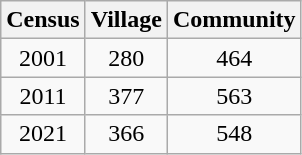<table class="wikitable" style="text-align:center">
<tr>
<th>Census</th>
<th>Village</th>
<th>Community</th>
</tr>
<tr>
<td>2001</td>
<td>280</td>
<td>464</td>
</tr>
<tr>
<td>2011</td>
<td>377</td>
<td>563</td>
</tr>
<tr>
<td>2021</td>
<td>366</td>
<td>548</td>
</tr>
</table>
